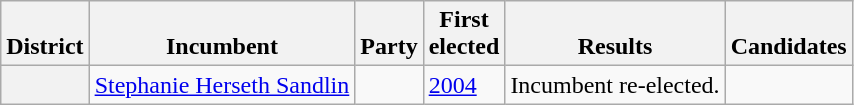<table class=wikitable>
<tr valign=bottom>
<th>District</th>
<th>Incumbent</th>
<th>Party</th>
<th>First<br>elected</th>
<th>Results</th>
<th>Candidates</th>
</tr>
<tr>
<th></th>
<td><a href='#'>Stephanie Herseth Sandlin</a></td>
<td></td>
<td><a href='#'>2004</a></td>
<td>Incumbent re-elected.</td>
<td nowrap></td>
</tr>
</table>
